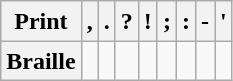<table class="wikitable" style="line-height: 1.2">
<tr align=center>
<th>Print</th>
<th>,</th>
<th>.</th>
<th>?</th>
<th>!</th>
<th>;</th>
<th>:</th>
<th>-</th>
<th>'</th>
</tr>
<tr align=center>
<th>Braille</th>
<td></td>
<td></td>
<td></td>
<td></td>
<td></td>
<td></td>
<td></td>
<td></td>
</tr>
</table>
